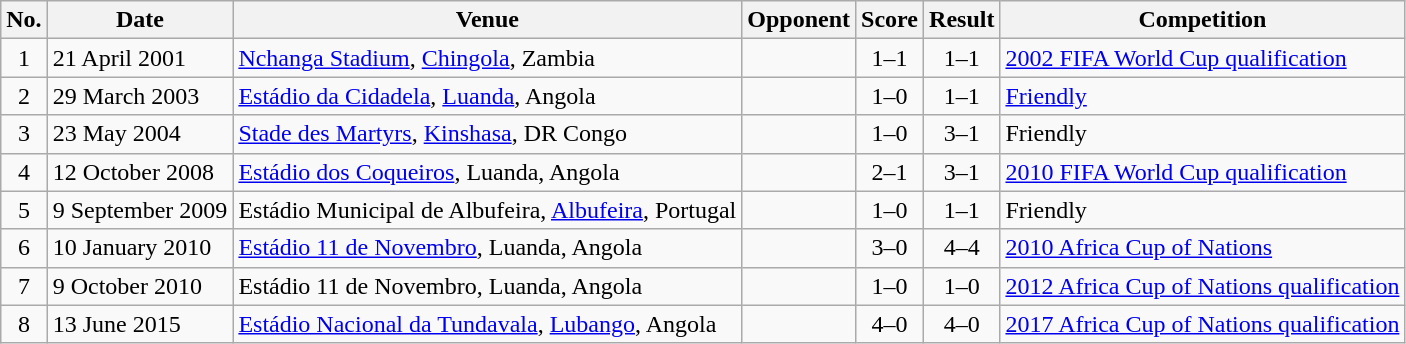<table class="wikitable sortable">
<tr>
<th scope="col">No.</th>
<th scope="col">Date</th>
<th scope="col">Venue</th>
<th scope="col">Opponent</th>
<th scope="col">Score</th>
<th scope="col">Result</th>
<th scope="col">Competition</th>
</tr>
<tr>
<td align="center">1</td>
<td>21 April 2001</td>
<td><a href='#'>Nchanga Stadium</a>, <a href='#'>Chingola</a>, Zambia</td>
<td></td>
<td align="center">1–1</td>
<td align="center">1–1</td>
<td><a href='#'>2002 FIFA World Cup qualification</a></td>
</tr>
<tr>
<td align="center">2</td>
<td>29 March 2003</td>
<td><a href='#'>Estádio da Cidadela</a>, <a href='#'>Luanda</a>, Angola</td>
<td></td>
<td align="center">1–0</td>
<td align="center">1–1</td>
<td><a href='#'>Friendly</a></td>
</tr>
<tr>
<td align="center">3</td>
<td>23 May 2004</td>
<td><a href='#'>Stade des Martyrs</a>, <a href='#'>Kinshasa</a>, DR Congo</td>
<td></td>
<td align="center">1–0</td>
<td align="center">3–1</td>
<td>Friendly</td>
</tr>
<tr>
<td align="center">4</td>
<td>12 October 2008</td>
<td><a href='#'>Estádio dos Coqueiros</a>, Luanda, Angola</td>
<td></td>
<td align="center">2–1</td>
<td align="center">3–1</td>
<td><a href='#'>2010 FIFA World Cup qualification</a></td>
</tr>
<tr>
<td align="center">5</td>
<td>9 September 2009</td>
<td>Estádio Municipal de Albufeira, <a href='#'>Albufeira</a>, Portugal</td>
<td></td>
<td align="center">1–0</td>
<td align="center">1–1</td>
<td>Friendly</td>
</tr>
<tr>
<td align="center">6</td>
<td>10 January 2010</td>
<td><a href='#'>Estádio 11 de Novembro</a>, Luanda, Angola</td>
<td></td>
<td align="center">3–0</td>
<td align="center">4–4</td>
<td><a href='#'>2010 Africa Cup of Nations</a></td>
</tr>
<tr>
<td align="center">7</td>
<td>9 October 2010</td>
<td>Estádio 11 de Novembro, Luanda, Angola</td>
<td></td>
<td align="center">1–0</td>
<td align="center">1–0</td>
<td><a href='#'>2012 Africa Cup of Nations qualification</a></td>
</tr>
<tr>
<td align="center">8</td>
<td>13 June 2015</td>
<td><a href='#'>Estádio Nacional da Tundavala</a>, <a href='#'>Lubango</a>, Angola</td>
<td></td>
<td align="center">4–0</td>
<td align="center">4–0</td>
<td><a href='#'>2017 Africa Cup of Nations qualification</a></td>
</tr>
</table>
